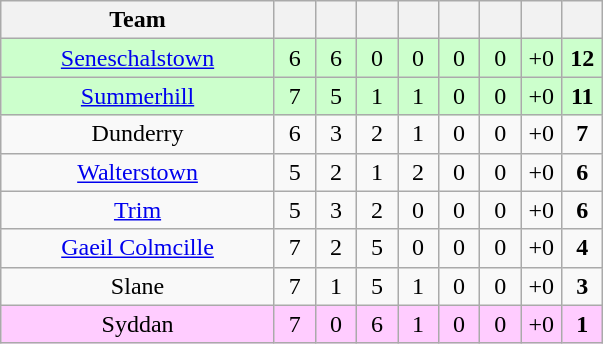<table class="wikitable" style="text-align:center">
<tr>
<th style="width:175px;">Team</th>
<th width="20"></th>
<th width="20"></th>
<th width="20"></th>
<th width="20"></th>
<th width="20"></th>
<th width="20"></th>
<th width="20"></th>
<th width="20"></th>
</tr>
<tr style="background:#cfc;">
<td><a href='#'>Seneschalstown</a></td>
<td>6</td>
<td>6</td>
<td>0</td>
<td>0</td>
<td>0</td>
<td>0</td>
<td>+0</td>
<td><strong>12</strong></td>
</tr>
<tr style="background:#cfc;">
<td><a href='#'>Summerhill</a></td>
<td>7</td>
<td>5</td>
<td>1</td>
<td>1</td>
<td>0</td>
<td>0</td>
<td>+0</td>
<td><strong>11</strong></td>
</tr>
<tr>
<td>Dunderry</td>
<td>6</td>
<td>3</td>
<td>2</td>
<td>1</td>
<td>0</td>
<td>0</td>
<td>+0</td>
<td><strong>7</strong></td>
</tr>
<tr>
<td><a href='#'>Walterstown</a></td>
<td>5</td>
<td>2</td>
<td>1</td>
<td>2</td>
<td>0</td>
<td>0</td>
<td>+0</td>
<td><strong>6</strong></td>
</tr>
<tr>
<td><a href='#'>Trim</a></td>
<td>5</td>
<td>3</td>
<td>2</td>
<td>0</td>
<td>0</td>
<td>0</td>
<td>+0</td>
<td><strong>6</strong></td>
</tr>
<tr>
<td><a href='#'>Gaeil Colmcille</a></td>
<td>7</td>
<td>2</td>
<td>5</td>
<td>0</td>
<td>0</td>
<td>0</td>
<td>+0</td>
<td><strong>4</strong></td>
</tr>
<tr>
<td>Slane</td>
<td>7</td>
<td>1</td>
<td>5</td>
<td>1</td>
<td>0</td>
<td>0</td>
<td>+0</td>
<td><strong>3</strong></td>
</tr>
<tr style="background:#fcf;">
<td>Syddan</td>
<td>7</td>
<td>0</td>
<td>6</td>
<td>1</td>
<td>0</td>
<td>0</td>
<td>+0</td>
<td><strong>1</strong></td>
</tr>
</table>
